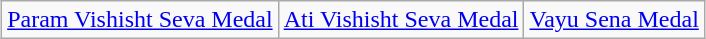<table class="wikitable" style="margin:1em auto; text-align:center;">
<tr>
<td style="text-align:center;"><a href='#'>Param Vishisht Seva Medal</a></td>
<td style="text-align:center;"><a href='#'>Ati Vishisht Seva Medal</a></td>
<td style="text-align:center;"><a href='#'>Vayu Sena Medal</a></td>
</tr>
</table>
